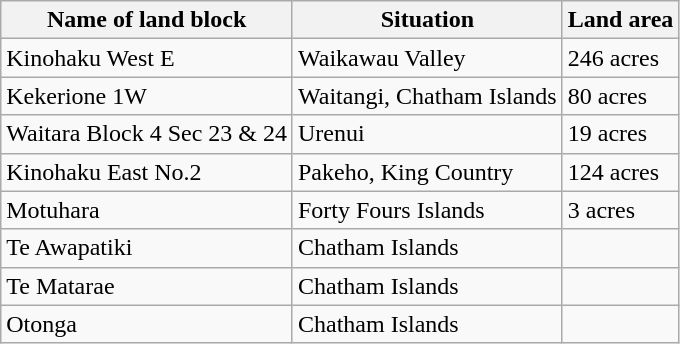<table class="wikitable">
<tr>
<th>Name of land block</th>
<th>Situation</th>
<th>Land area</th>
</tr>
<tr>
<td>Kinohaku West E</td>
<td>Waikawau Valley</td>
<td>246 acres</td>
</tr>
<tr>
<td>Kekerione 1W</td>
<td>Waitangi, Chatham Islands</td>
<td>80 acres</td>
</tr>
<tr>
<td>Waitara Block 4 Sec 23 & 24</td>
<td>Urenui</td>
<td>19 acres</td>
</tr>
<tr>
<td>Kinohaku East No.2</td>
<td>Pakeho, King Country</td>
<td>124 acres</td>
</tr>
<tr>
<td>Motuhara</td>
<td>Forty Fours Islands</td>
<td>3 acres</td>
</tr>
<tr>
<td>Te Awapatiki</td>
<td>Chatham Islands</td>
<td></td>
</tr>
<tr>
<td>Te Matarae</td>
<td>Chatham Islands</td>
<td></td>
</tr>
<tr>
<td>Otonga</td>
<td>Chatham Islands</td>
<td></td>
</tr>
</table>
